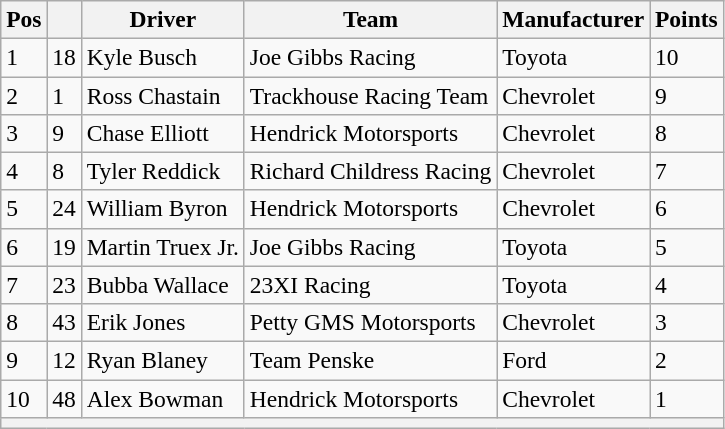<table class="wikitable" style="font-size:98%">
<tr>
<th>Pos</th>
<th></th>
<th>Driver</th>
<th>Team</th>
<th>Manufacturer</th>
<th>Points</th>
</tr>
<tr>
<td>1</td>
<td>18</td>
<td>Kyle Busch</td>
<td>Joe Gibbs Racing</td>
<td>Toyota</td>
<td>10</td>
</tr>
<tr>
<td>2</td>
<td>1</td>
<td>Ross Chastain</td>
<td>Trackhouse Racing Team</td>
<td>Chevrolet</td>
<td>9</td>
</tr>
<tr>
<td>3</td>
<td>9</td>
<td>Chase Elliott</td>
<td>Hendrick Motorsports</td>
<td>Chevrolet</td>
<td>8</td>
</tr>
<tr>
<td>4</td>
<td>8</td>
<td>Tyler Reddick</td>
<td>Richard Childress Racing</td>
<td>Chevrolet</td>
<td>7</td>
</tr>
<tr>
<td>5</td>
<td>24</td>
<td>William Byron</td>
<td>Hendrick Motorsports</td>
<td>Chevrolet</td>
<td>6</td>
</tr>
<tr>
<td>6</td>
<td>19</td>
<td>Martin Truex Jr.</td>
<td>Joe Gibbs Racing</td>
<td>Toyota</td>
<td>5</td>
</tr>
<tr>
<td>7</td>
<td>23</td>
<td>Bubba Wallace</td>
<td>23XI Racing</td>
<td>Toyota</td>
<td>4</td>
</tr>
<tr>
<td>8</td>
<td>43</td>
<td>Erik Jones</td>
<td>Petty GMS Motorsports</td>
<td>Chevrolet</td>
<td>3</td>
</tr>
<tr>
<td>9</td>
<td>12</td>
<td>Ryan Blaney</td>
<td>Team Penske</td>
<td>Ford</td>
<td>2</td>
</tr>
<tr>
<td>10</td>
<td>48</td>
<td>Alex Bowman</td>
<td>Hendrick Motorsports</td>
<td>Chevrolet</td>
<td>1</td>
</tr>
<tr>
<th colspan="6"></th>
</tr>
</table>
